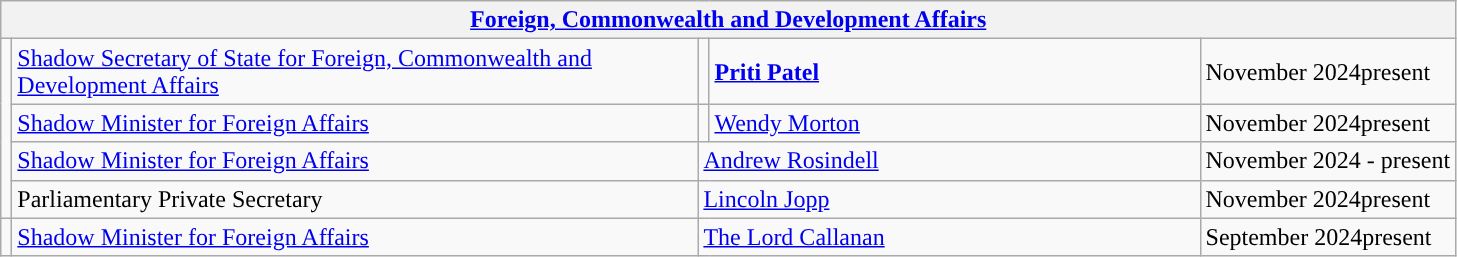<table class="wikitable">
<tr>
<th colspan="5"><a href='#'>Foreign, Commonwealth and Development Affairs</a></th>
</tr>
<tr>
<td rowspan="4" style="background: "></td>
<td style="width: 450px;"><a href='#'>Shadow Secretary of State for Foreign, Commonwealth and Development Affairs</a></td>
<td style="background: "></td>
<td style="width: 320px;"><strong><a href='#'>Priti Patel</a></strong></td>
<td>November 2024present</td>
</tr>
<tr>
<td><a href='#'>Shadow Minister for Foreign Affairs</a></td>
<td style="background: "></td>
<td><a href='#'>Wendy Morton</a></td>
<td>November 2024present</td>
</tr>
<tr>
<td><a href='#'>Shadow Minister for Foreign Affairs</a></td>
<td colspan="2"><a href='#'>Andrew Rosindell</a></td>
<td>November 2024 - present</td>
</tr>
<tr>
<td>Parliamentary Private Secretary</td>
<td colspan="2"><a href='#'>Lincoln Jopp</a></td>
<td>November 2024present</td>
</tr>
<tr>
<td style="background: "></td>
<td><a href='#'>Shadow Minister for Foreign Affairs</a></td>
<td colspan="2"><a href='#'>The Lord Callanan</a></td>
<td>September 2024present</td>
</tr>
</table>
